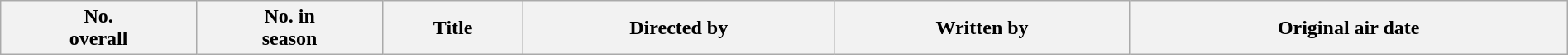<table class="wikitable plainrowheaders" style="width:100%; background:#fff;">
<tr>
<th style="background:#;">No.<br>overall</th>
<th style="background:#;">No. in<br>season</th>
<th style="background:#;">Title</th>
<th style="background:#;">Directed by</th>
<th style="background:#;">Written by</th>
<th style="background:#;">Original air date<br>











</th>
</tr>
</table>
